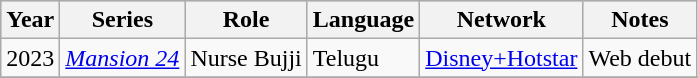<table class="wikitable sortable">
<tr style="background:#ccc; text-align:center;">
<th>Year</th>
<th>Series</th>
<th>Role</th>
<th>Language</th>
<th>Network</th>
<th>Notes</th>
</tr>
<tr>
<td>2023</td>
<td><em><a href='#'>Mansion 24</a></em></td>
<td>Nurse Bujji</td>
<td>Telugu</td>
<td><a href='#'>Disney+Hotstar</a></td>
<td>Web debut</td>
</tr>
<tr>
</tr>
</table>
